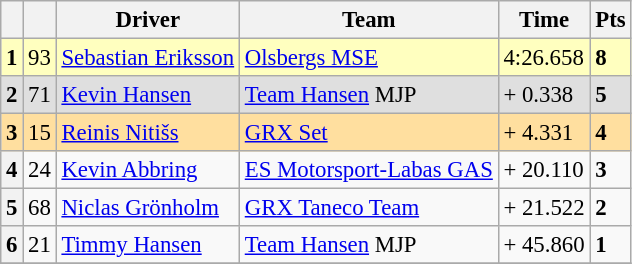<table class="wikitable" style="font-size:95%">
<tr>
<th></th>
<th></th>
<th>Driver</th>
<th>Team</th>
<th>Time</th>
<th>Pts</th>
</tr>
<tr>
<th style="background:#ffffbf;">1</th>
<td style="background:#ffffbf;">93</td>
<td style="background:#ffffbf;"> <a href='#'>Sebastian Eriksson</a></td>
<td style="background:#ffffbf;"><a href='#'>Olsbergs MSE</a></td>
<td style="background:#ffffbf;">4:26.658</td>
<td style="background:#ffffbf;"><strong>8</strong></td>
</tr>
<tr>
<th style="background:#dfdfdf;">2</th>
<td style="background:#dfdfdf;">71</td>
<td style="background:#dfdfdf;"> <a href='#'>Kevin Hansen</a></td>
<td style="background:#dfdfdf;"><a href='#'>Team Hansen</a> MJP</td>
<td style="background:#dfdfdf;">+ 0.338</td>
<td style="background:#dfdfdf;"><strong>5</strong></td>
</tr>
<tr>
<th style="background:#ffdf9f;">3</th>
<td style="background:#ffdf9f;">15</td>
<td style="background:#ffdf9f;"> <a href='#'>Reinis Nitišs</a></td>
<td style="background:#ffdf9f;"><a href='#'>GRX Set</a></td>
<td style="background:#ffdf9f;">+ 4.331</td>
<td style="background:#ffdf9f;"><strong>4</strong></td>
</tr>
<tr>
<th>4</th>
<td>24</td>
<td> <a href='#'>Kevin Abbring</a></td>
<td><a href='#'>ES Motorsport-Labas GAS</a></td>
<td>+ 20.110</td>
<td><strong>3</strong></td>
</tr>
<tr>
<th>5</th>
<td>68</td>
<td> <a href='#'>Niclas Grönholm</a></td>
<td><a href='#'>GRX Taneco Team</a></td>
<td>+ 21.522</td>
<td><strong>2</strong></td>
</tr>
<tr>
<th>6</th>
<td>21</td>
<td> <a href='#'>Timmy Hansen</a></td>
<td><a href='#'>Team Hansen</a> MJP</td>
<td>+ 45.860</td>
<td><strong>1</strong></td>
</tr>
<tr>
</tr>
</table>
